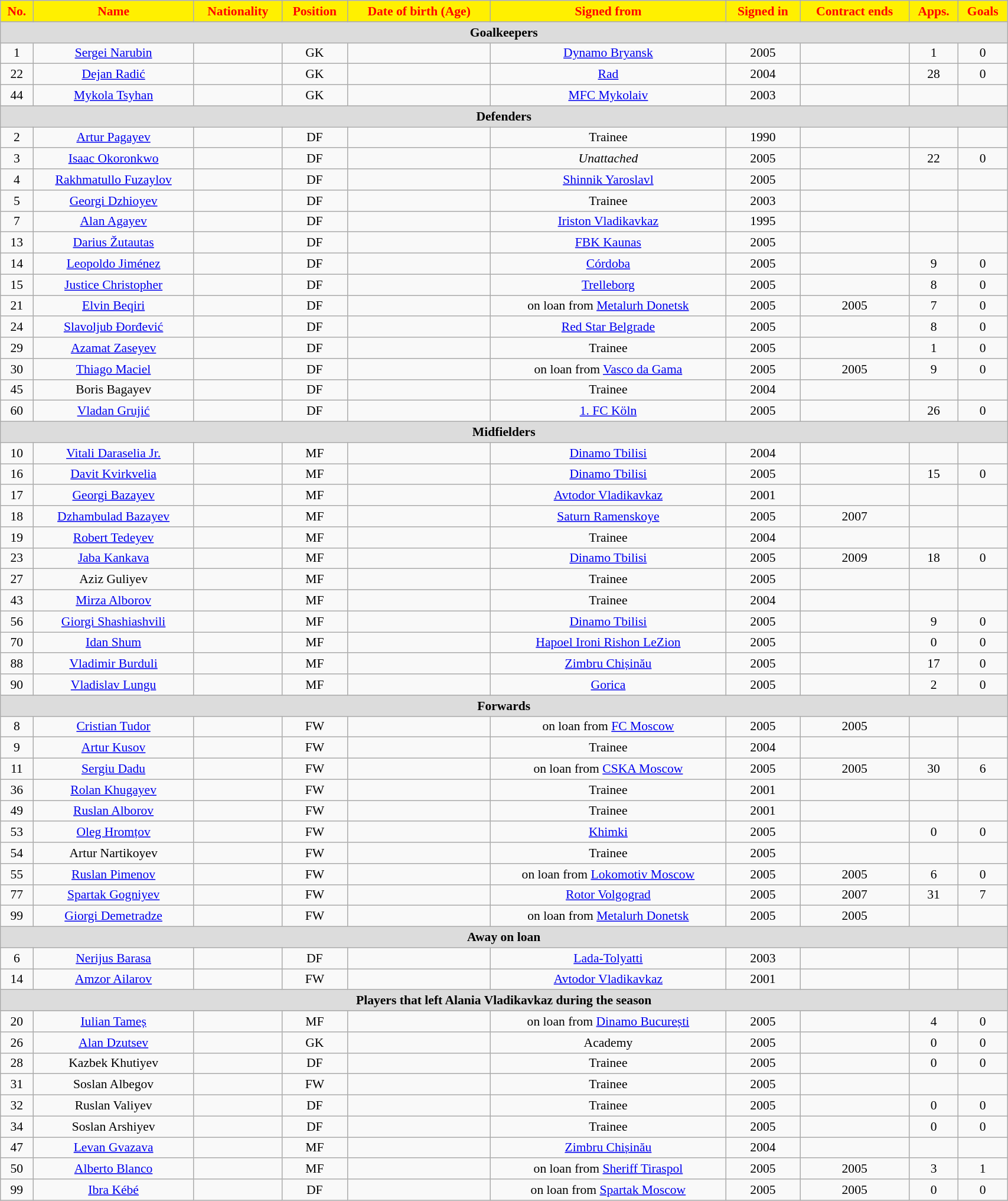<table class="wikitable"  style="text-align:center; font-size:90%; width:90%;">
<tr>
<th style="background:#FFF000; color:red; text-align:center;">No.</th>
<th style="background:#FFF000; color:red; text-align:center;">Name</th>
<th style="background:#FFF000; color:red; text-align:center;">Nationality</th>
<th style="background:#FFF000; color:red; text-align:center;">Position</th>
<th style="background:#FFF000; color:red; text-align:center;">Date of birth (Age)</th>
<th style="background:#FFF000; color:red; text-align:center;">Signed from</th>
<th style="background:#FFF000; color:red; text-align:center;">Signed in</th>
<th style="background:#FFF000; color:red; text-align:center;">Contract ends</th>
<th style="background:#FFF000; color:red; text-align:center;">Apps.</th>
<th style="background:#FFF000; color:red; text-align:center;">Goals</th>
</tr>
<tr>
<th colspan="11"  style="background:#dcdcdc; text-align:center;">Goalkeepers</th>
</tr>
<tr>
<td>1</td>
<td><a href='#'>Sergei Narubin</a></td>
<td></td>
<td>GK</td>
<td></td>
<td><a href='#'>Dynamo Bryansk</a></td>
<td>2005</td>
<td></td>
<td>1</td>
<td>0</td>
</tr>
<tr>
<td>22</td>
<td><a href='#'>Dejan Radić</a></td>
<td></td>
<td>GK</td>
<td></td>
<td><a href='#'>Rad</a></td>
<td>2004</td>
<td></td>
<td>28</td>
<td>0</td>
</tr>
<tr>
<td>44</td>
<td><a href='#'>Mykola Tsyhan</a></td>
<td></td>
<td>GK</td>
<td></td>
<td><a href='#'>MFC Mykolaiv</a></td>
<td>2003</td>
<td></td>
<td></td>
<td></td>
</tr>
<tr>
<th colspan="11"  style="background:#dcdcdc; text-align:center;">Defenders</th>
</tr>
<tr>
<td>2</td>
<td><a href='#'>Artur Pagayev</a></td>
<td></td>
<td>DF</td>
<td></td>
<td>Trainee</td>
<td>1990</td>
<td></td>
<td></td>
<td></td>
</tr>
<tr>
<td>3</td>
<td><a href='#'>Isaac Okoronkwo</a></td>
<td></td>
<td>DF</td>
<td></td>
<td><em>Unattached</em></td>
<td>2005</td>
<td></td>
<td>22</td>
<td>0</td>
</tr>
<tr>
<td>4</td>
<td><a href='#'>Rakhmatullo Fuzaylov</a></td>
<td></td>
<td>DF</td>
<td></td>
<td><a href='#'>Shinnik Yaroslavl</a></td>
<td>2005</td>
<td></td>
<td></td>
<td></td>
</tr>
<tr>
<td>5</td>
<td><a href='#'>Georgi Dzhioyev</a></td>
<td></td>
<td>DF</td>
<td></td>
<td>Trainee</td>
<td>2003</td>
<td></td>
<td></td>
<td></td>
</tr>
<tr>
<td>7</td>
<td><a href='#'>Alan Agayev</a></td>
<td></td>
<td>DF</td>
<td></td>
<td><a href='#'>Iriston Vladikavkaz</a></td>
<td>1995</td>
<td></td>
<td></td>
<td></td>
</tr>
<tr>
<td>13</td>
<td><a href='#'>Darius Žutautas</a></td>
<td></td>
<td>DF</td>
<td></td>
<td><a href='#'>FBK Kaunas</a></td>
<td>2005</td>
<td></td>
<td></td>
<td></td>
</tr>
<tr>
<td>14</td>
<td><a href='#'>Leopoldo Jiménez</a></td>
<td></td>
<td>DF</td>
<td></td>
<td><a href='#'>Córdoba</a></td>
<td>2005</td>
<td></td>
<td>9</td>
<td>0</td>
</tr>
<tr>
<td>15</td>
<td><a href='#'>Justice Christopher</a></td>
<td></td>
<td>DF</td>
<td></td>
<td><a href='#'>Trelleborg</a></td>
<td>2005</td>
<td></td>
<td>8</td>
<td>0</td>
</tr>
<tr>
<td>21</td>
<td><a href='#'>Elvin Beqiri</a></td>
<td></td>
<td>DF</td>
<td></td>
<td>on loan from <a href='#'>Metalurh Donetsk</a></td>
<td>2005</td>
<td>2005</td>
<td>7</td>
<td>0</td>
</tr>
<tr>
<td>24</td>
<td><a href='#'>Slavoljub Đorđević</a></td>
<td></td>
<td>DF</td>
<td></td>
<td><a href='#'>Red Star Belgrade</a></td>
<td>2005</td>
<td></td>
<td>8</td>
<td>0</td>
</tr>
<tr>
<td>29</td>
<td><a href='#'>Azamat Zaseyev</a></td>
<td></td>
<td>DF</td>
<td></td>
<td>Trainee</td>
<td>2005</td>
<td></td>
<td>1</td>
<td>0</td>
</tr>
<tr>
<td>30</td>
<td><a href='#'>Thiago Maciel</a></td>
<td></td>
<td>DF</td>
<td></td>
<td>on loan from <a href='#'>Vasco da Gama</a></td>
<td>2005</td>
<td>2005</td>
<td>9</td>
<td>0</td>
</tr>
<tr>
<td>45</td>
<td>Boris Bagayev</td>
<td></td>
<td>DF</td>
<td></td>
<td>Trainee</td>
<td>2004</td>
<td></td>
<td></td>
<td></td>
</tr>
<tr>
<td>60</td>
<td><a href='#'>Vladan Grujić</a></td>
<td></td>
<td>DF</td>
<td></td>
<td><a href='#'>1. FC Köln</a></td>
<td>2005</td>
<td></td>
<td>26</td>
<td>0</td>
</tr>
<tr>
<th colspan="11"  style="background:#dcdcdc; text-align:center;">Midfielders</th>
</tr>
<tr>
<td>10</td>
<td><a href='#'>Vitali Daraselia Jr.</a></td>
<td></td>
<td>MF</td>
<td></td>
<td><a href='#'>Dinamo Tbilisi</a></td>
<td>2004</td>
<td></td>
<td></td>
<td></td>
</tr>
<tr>
<td>16</td>
<td><a href='#'>Davit Kvirkvelia</a></td>
<td></td>
<td>MF</td>
<td></td>
<td><a href='#'>Dinamo Tbilisi</a></td>
<td>2005</td>
<td></td>
<td>15</td>
<td>0</td>
</tr>
<tr>
<td>17</td>
<td><a href='#'>Georgi Bazayev</a></td>
<td></td>
<td>MF</td>
<td></td>
<td><a href='#'>Avtodor Vladikavkaz</a></td>
<td>2001</td>
<td></td>
<td></td>
<td></td>
</tr>
<tr>
<td>18</td>
<td><a href='#'>Dzhambulad Bazayev</a></td>
<td></td>
<td>MF</td>
<td></td>
<td><a href='#'>Saturn Ramenskoye</a></td>
<td>2005</td>
<td>2007</td>
<td></td>
<td></td>
</tr>
<tr>
<td>19</td>
<td><a href='#'>Robert Tedeyev</a></td>
<td></td>
<td>MF</td>
<td></td>
<td>Trainee</td>
<td>2004</td>
<td></td>
<td></td>
<td></td>
</tr>
<tr>
<td>23</td>
<td><a href='#'>Jaba Kankava</a></td>
<td></td>
<td>MF</td>
<td></td>
<td><a href='#'>Dinamo Tbilisi</a></td>
<td>2005</td>
<td>2009</td>
<td>18</td>
<td>0</td>
</tr>
<tr>
<td>27</td>
<td>Aziz Guliyev</td>
<td></td>
<td>MF</td>
<td></td>
<td>Trainee</td>
<td>2005</td>
<td></td>
<td></td>
<td></td>
</tr>
<tr>
<td>43</td>
<td><a href='#'>Mirza Alborov</a></td>
<td></td>
<td>MF</td>
<td></td>
<td>Trainee</td>
<td>2004</td>
<td></td>
<td></td>
<td></td>
</tr>
<tr>
<td>56</td>
<td><a href='#'>Giorgi Shashiashvili</a></td>
<td></td>
<td>MF</td>
<td></td>
<td><a href='#'>Dinamo Tbilisi</a></td>
<td>2005</td>
<td></td>
<td>9</td>
<td>0</td>
</tr>
<tr>
<td>70</td>
<td><a href='#'>Idan Shum</a></td>
<td></td>
<td>MF</td>
<td></td>
<td><a href='#'>Hapoel Ironi Rishon LeZion</a></td>
<td>2005</td>
<td></td>
<td>0</td>
<td>0</td>
</tr>
<tr>
<td>88</td>
<td><a href='#'>Vladimir Burduli</a></td>
<td></td>
<td>MF</td>
<td></td>
<td><a href='#'>Zimbru Chișinău</a></td>
<td>2005</td>
<td></td>
<td>17</td>
<td>0</td>
</tr>
<tr>
<td>90</td>
<td><a href='#'>Vladislav Lungu</a></td>
<td></td>
<td>MF</td>
<td></td>
<td><a href='#'>Gorica</a></td>
<td>2005</td>
<td></td>
<td>2</td>
<td>0</td>
</tr>
<tr>
<th colspan="11"  style="background:#dcdcdc; text-align:center;">Forwards</th>
</tr>
<tr>
<td>8</td>
<td><a href='#'>Cristian Tudor</a></td>
<td></td>
<td>FW</td>
<td></td>
<td>on loan from <a href='#'>FC Moscow</a></td>
<td>2005</td>
<td>2005</td>
<td></td>
<td></td>
</tr>
<tr>
<td>9</td>
<td><a href='#'>Artur Kusov</a></td>
<td></td>
<td>FW</td>
<td></td>
<td>Trainee</td>
<td>2004</td>
<td></td>
<td></td>
<td></td>
</tr>
<tr>
<td>11</td>
<td><a href='#'>Sergiu Dadu</a></td>
<td></td>
<td>FW</td>
<td></td>
<td>on loan from <a href='#'>CSKA Moscow</a></td>
<td>2005</td>
<td>2005</td>
<td>30</td>
<td>6</td>
</tr>
<tr>
<td>36</td>
<td><a href='#'>Rolan Khugayev</a></td>
<td></td>
<td>FW</td>
<td></td>
<td>Trainee</td>
<td>2001</td>
<td></td>
<td></td>
<td></td>
</tr>
<tr>
<td>49</td>
<td><a href='#'>Ruslan Alborov</a></td>
<td></td>
<td>FW</td>
<td></td>
<td>Trainee</td>
<td>2001</td>
<td></td>
<td></td>
<td></td>
</tr>
<tr>
<td>53</td>
<td><a href='#'>Oleg Hromțov</a></td>
<td></td>
<td>FW</td>
<td></td>
<td><a href='#'>Khimki</a></td>
<td>2005</td>
<td></td>
<td>0</td>
<td>0</td>
</tr>
<tr>
<td>54</td>
<td>Artur Nartikoyev</td>
<td></td>
<td>FW</td>
<td></td>
<td>Trainee</td>
<td>2005</td>
<td></td>
<td></td>
<td></td>
</tr>
<tr>
<td>55</td>
<td><a href='#'>Ruslan Pimenov</a></td>
<td></td>
<td>FW</td>
<td></td>
<td>on loan from <a href='#'>Lokomotiv Moscow</a></td>
<td>2005</td>
<td>2005</td>
<td>6</td>
<td>0</td>
</tr>
<tr>
<td>77</td>
<td><a href='#'>Spartak Gogniyev</a></td>
<td></td>
<td>FW</td>
<td></td>
<td><a href='#'>Rotor Volgograd</a></td>
<td>2005</td>
<td>2007</td>
<td>31</td>
<td>7</td>
</tr>
<tr>
<td>99</td>
<td><a href='#'>Giorgi Demetradze</a></td>
<td></td>
<td>FW</td>
<td></td>
<td>on loan from <a href='#'>Metalurh Donetsk</a></td>
<td>2005</td>
<td>2005</td>
<td></td>
<td></td>
</tr>
<tr>
<th colspan="11"  style="background:#dcdcdc; text-align:center;">Away on loan</th>
</tr>
<tr>
<td>6</td>
<td><a href='#'>Nerijus Barasa</a></td>
<td></td>
<td>DF</td>
<td></td>
<td><a href='#'>Lada-Tolyatti</a></td>
<td>2003</td>
<td></td>
<td></td>
<td></td>
</tr>
<tr>
<td>14</td>
<td><a href='#'>Amzor Ailarov</a></td>
<td></td>
<td>FW</td>
<td></td>
<td><a href='#'>Avtodor Vladikavkaz</a></td>
<td>2001</td>
<td></td>
<td></td>
<td></td>
</tr>
<tr>
<th colspan="11"  style="background:#dcdcdc; text-align:center;">Players that left Alania Vladikavkaz during the season</th>
</tr>
<tr>
<td>20</td>
<td><a href='#'>Iulian Tameș</a></td>
<td></td>
<td>MF</td>
<td></td>
<td>on loan from <a href='#'>Dinamo București</a></td>
<td>2005</td>
<td></td>
<td>4</td>
<td>0</td>
</tr>
<tr>
<td>26</td>
<td><a href='#'>Alan Dzutsev</a></td>
<td></td>
<td>GK</td>
<td></td>
<td>Academy</td>
<td>2005</td>
<td></td>
<td>0</td>
<td>0</td>
</tr>
<tr>
<td>28</td>
<td>Kazbek Khutiyev</td>
<td></td>
<td>DF</td>
<td></td>
<td>Trainee</td>
<td>2005</td>
<td></td>
<td>0</td>
<td>0</td>
</tr>
<tr>
<td>31</td>
<td>Soslan Albegov</td>
<td></td>
<td>FW</td>
<td></td>
<td>Trainee</td>
<td>2005</td>
<td></td>
<td></td>
<td></td>
</tr>
<tr>
<td>32</td>
<td>Ruslan Valiyev</td>
<td></td>
<td>DF</td>
<td></td>
<td>Trainee</td>
<td>2005</td>
<td></td>
<td>0</td>
<td>0</td>
</tr>
<tr>
<td>34</td>
<td>Soslan Arshiyev</td>
<td></td>
<td>DF</td>
<td></td>
<td>Trainee</td>
<td>2005</td>
<td></td>
<td>0</td>
<td>0</td>
</tr>
<tr>
<td>47</td>
<td><a href='#'>Levan Gvazava</a></td>
<td></td>
<td>MF</td>
<td></td>
<td><a href='#'>Zimbru Chișinău</a></td>
<td>2004</td>
<td></td>
<td></td>
<td></td>
</tr>
<tr>
<td>50</td>
<td><a href='#'>Alberto Blanco</a></td>
<td></td>
<td>MF</td>
<td></td>
<td>on loan from <a href='#'>Sheriff Tiraspol</a></td>
<td>2005</td>
<td>2005</td>
<td>3</td>
<td>1</td>
</tr>
<tr>
<td>99</td>
<td><a href='#'>Ibra Kébé</a></td>
<td></td>
<td>DF</td>
<td></td>
<td>on loan from <a href='#'>Spartak Moscow</a></td>
<td>2005</td>
<td>2005</td>
<td>0</td>
<td>0</td>
</tr>
</table>
